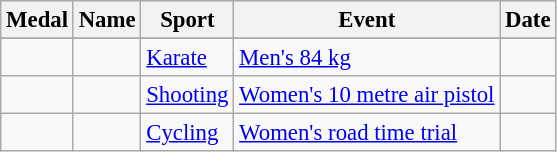<table class="wikitable sortable" style="font-size:95%">
<tr>
<th>Medal</th>
<th>Name</th>
<th>Sport</th>
<th>Event</th>
<th>Date</th>
</tr>
<tr>
</tr>
<tr>
<td></td>
<td></td>
<td><a href='#'>Karate</a></td>
<td><a href='#'>Men's 84 kg</a></td>
<td></td>
</tr>
<tr>
<td></td>
<td></td>
<td><a href='#'>Shooting</a></td>
<td><a href='#'>Women's 10 metre air pistol</a></td>
<td></td>
</tr>
<tr>
<td></td>
<td></td>
<td><a href='#'>Cycling</a></td>
<td><a href='#'>Women's road time trial</a></td>
<td></td>
</tr>
</table>
